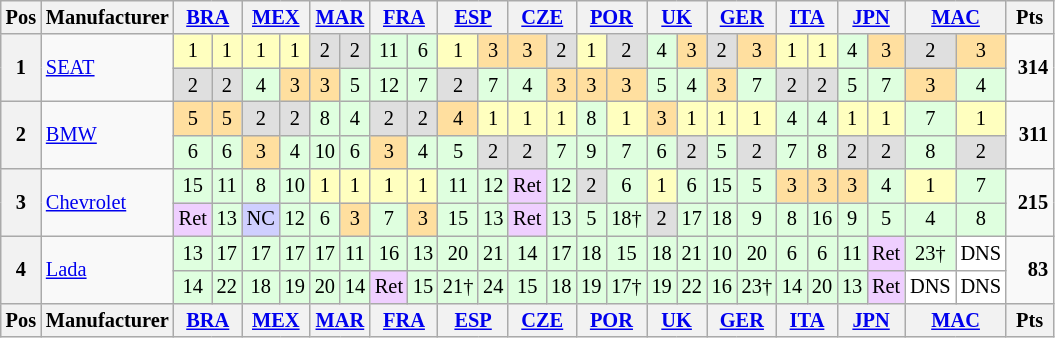<table align=left| class="wikitable" style="font-size: 85%; text-align: center">
<tr valign="top">
<th valign=middle>Pos</th>
<th valign=middle>Manufacturer</th>
<th colspan=2><a href='#'>BRA</a><br></th>
<th colspan=2><a href='#'>MEX</a><br></th>
<th colspan=2><a href='#'>MAR</a><br></th>
<th colspan=2><a href='#'>FRA</a><br></th>
<th colspan=2><a href='#'>ESP</a><br></th>
<th colspan=2><a href='#'>CZE</a><br></th>
<th colspan=2><a href='#'>POR</a><br></th>
<th colspan=2><a href='#'>UK</a><br></th>
<th colspan=2><a href='#'>GER</a><br></th>
<th colspan=2><a href='#'>ITA</a><br></th>
<th colspan=2><a href='#'>JPN</a><br></th>
<th colspan=2><a href='#'>MAC</a><br></th>
<th valign=middle> Pts </th>
</tr>
<tr>
<th rowspan=2>1</th>
<td align="left" rowspan=2> <a href='#'>SEAT</a></td>
<td style="background:#ffffbf;">1</td>
<td style="background:#ffffbf;">1</td>
<td style="background:#ffffbf;">1</td>
<td style="background:#ffffbf;">1</td>
<td style="background:#dfdfdf;">2</td>
<td style="background:#dfdfdf;">2</td>
<td style="background:#dfffdf;">11</td>
<td style="background:#dfffdf;">6</td>
<td style="background:#ffffbf;">1</td>
<td style="background:#ffdf9f;">3</td>
<td style="background:#ffdf9f;">3</td>
<td style="background:#dfdfdf;">2</td>
<td style="background:#ffffbf;">1</td>
<td style="background:#dfdfdf;">2</td>
<td style="background:#dfffdf;">4</td>
<td style="background:#ffdf9f;">3</td>
<td style="background:#dfdfdf;">2</td>
<td style="background:#ffdf9f;">3</td>
<td style="background:#ffffbf;">1</td>
<td style="background:#ffffbf;">1</td>
<td style="background:#dfffdf;">4</td>
<td style="background:#ffdf9f;">3</td>
<td style="background:#dfdfdf;">2</td>
<td style="background:#ffdf9f;">3</td>
<td align="right" rowspan=2><strong>314</strong></td>
</tr>
<tr>
<td style="background:#dfdfdf;">2</td>
<td style="background:#dfdfdf;">2</td>
<td style="background:#dfffdf;">4</td>
<td style="background:#ffdf9f;">3</td>
<td style="background:#ffdf9f;">3</td>
<td style="background:#dfffdf;">5</td>
<td style="background:#dfffdf;">12</td>
<td style="background:#dfffdf;">7</td>
<td style="background:#dfdfdf;">2</td>
<td style="background:#dfffdf;">7</td>
<td style="background:#dfffdf;">4</td>
<td style="background:#ffdf9f;">3</td>
<td style="background:#ffdf9f;">3</td>
<td style="background:#ffdf9f;">3</td>
<td style="background:#dfffdf;">5</td>
<td style="background:#dfffdf;">4</td>
<td style="background:#ffdf9f;">3</td>
<td style="background:#dfffdf;">7</td>
<td style="background:#dfdfdf;">2</td>
<td style="background:#dfdfdf;">2</td>
<td style="background:#dfffdf;">5</td>
<td style="background:#dfffdf;">7</td>
<td style="background:#ffdf9f;">3</td>
<td style="background:#dfffdf;">4</td>
</tr>
<tr>
<th rowspan=2>2</th>
<td align="left" rowspan=2> <a href='#'>BMW</a></td>
<td style="background:#ffdf9f;">5</td>
<td style="background:#ffdf9f;">5</td>
<td style="background:#dfdfdf;">2</td>
<td style="background:#dfdfdf;">2</td>
<td style="background:#dfffdf;">8</td>
<td style="background:#dfffdf;">4</td>
<td style="background:#dfdfdf;">2</td>
<td style="background:#dfdfdf;">2</td>
<td style="background:#ffdf9f;">4</td>
<td style="background:#ffffbf;">1</td>
<td style="background:#ffffbf;">1</td>
<td style="background:#ffffbf;">1</td>
<td style="background:#dfffdf;">8</td>
<td style="background:#ffffbf;">1</td>
<td style="background:#ffdf9f;">3</td>
<td style="background:#ffffbf;">1</td>
<td style="background:#ffffbf;">1</td>
<td style="background:#ffffbf;">1</td>
<td style="background:#dfffdf;">4</td>
<td style="background:#dfffdf;">4</td>
<td style="background:#ffffbf;">1</td>
<td style="background:#ffffbf;">1</td>
<td style="background:#dfffdf;">7</td>
<td style="background:#ffffbf;">1</td>
<td align="right" rowspan=2><strong>311</strong></td>
</tr>
<tr>
<td style="background:#dfffdf;">6</td>
<td style="background:#dfffdf;">6</td>
<td style="background:#ffdf9f;">3</td>
<td style="background:#dfffdf;">4</td>
<td style="background:#dfffdf;">10</td>
<td style="background:#dfffdf;">6</td>
<td style="background:#ffdf9f;">3</td>
<td style="background:#dfffdf;">4</td>
<td style="background:#dfffdf;">5</td>
<td style="background:#dfdfdf;">2</td>
<td style="background:#dfdfdf;">2</td>
<td style="background:#dfffdf;">7</td>
<td style="background:#dfffdf;">9</td>
<td style="background:#dfffdf;">7</td>
<td style="background:#dfffdf;">6</td>
<td style="background:#dfdfdf;">2</td>
<td style="background:#dfffdf;">5</td>
<td style="background:#dfdfdf;">2</td>
<td style="background:#dfffdf;">7</td>
<td style="background:#dfffdf;">8</td>
<td style="background:#dfdfdf;">2</td>
<td style="background:#dfdfdf;">2</td>
<td style="background:#dfffdf;">8</td>
<td style="background:#dfdfdf;">2</td>
</tr>
<tr>
<th rowspan=2>3</th>
<td align="left" rowspan=2> <a href='#'>Chevrolet</a></td>
<td style="background:#dfffdf;">15</td>
<td style="background:#dfffdf;">11</td>
<td style="background:#dfffdf;">8</td>
<td style="background:#dfffdf;">10</td>
<td style="background:#ffffbf;">1</td>
<td style="background:#ffffbf;">1</td>
<td style="background:#ffffbf;">1</td>
<td style="background:#ffffbf;">1</td>
<td style="background:#dfffdf;">11</td>
<td style="background:#dfffdf;">12</td>
<td style="background:#efcfff;">Ret</td>
<td style="background:#dfffdf;">12</td>
<td style="background:#dfdfdf;">2</td>
<td style="background:#dfffdf;">6</td>
<td style="background:#ffffbf;">1</td>
<td style="background:#dfffdf;">6</td>
<td style="background:#dfffdf;">15</td>
<td style="background:#dfffdf;">5</td>
<td style="background:#ffdf9f;">3</td>
<td style="background:#ffdf9f;">3</td>
<td style="background:#ffdf9f;">3</td>
<td style="background:#dfffdf;">4</td>
<td style="background:#ffffbf;">1</td>
<td style="background:#dfffdf;">7</td>
<td align="right" rowspan=2><strong>215</strong></td>
</tr>
<tr>
<td style="background:#efcfff;">Ret</td>
<td style="background:#dfffdf;">13</td>
<td style="background:#cfcfff;">NC</td>
<td style="background:#dfffdf;">12</td>
<td style="background:#dfffdf;">6</td>
<td style="background:#ffdf9f;">3</td>
<td style="background:#dfffdf;">7</td>
<td style="background:#ffdf9f;">3</td>
<td style="background:#dfffdf;">15</td>
<td style="background:#dfffdf;">13</td>
<td style="background:#efcfff;">Ret</td>
<td style="background:#dfffdf;">13</td>
<td style="background:#dfffdf;">5</td>
<td style="background:#dfffdf;">18†</td>
<td style="background:#dfdfdf;">2</td>
<td style="background:#dfffdf;">17</td>
<td style="background:#dfffdf;">18</td>
<td style="background:#dfffdf;">9</td>
<td style="background:#dfffdf;">8</td>
<td style="background:#dfffdf;">16</td>
<td style="background:#dfffdf;">9</td>
<td style="background:#dfffdf;">5</td>
<td style="background:#dfffdf;">4</td>
<td style="background:#dfffdf;">8</td>
</tr>
<tr>
<th rowspan=2>4</th>
<td align="left" rowspan=2> <a href='#'>Lada</a></td>
<td style="background:#dfffdf;">13</td>
<td style="background:#dfffdf;">17</td>
<td style="background:#dfffdf;">17</td>
<td style="background:#dfffdf;">17</td>
<td style="background:#dfffdf;">17</td>
<td style="background:#dfffdf;">11</td>
<td style="background:#dfffdf;">16</td>
<td style="background:#dfffdf;">13</td>
<td style="background:#dfffdf;">20</td>
<td style="background:#dfffdf;">21</td>
<td style="background:#dfffdf;">14</td>
<td style="background:#dfffdf;">17</td>
<td style="background:#dfffdf;">18</td>
<td style="background:#dfffdf;">15</td>
<td style="background:#dfffdf;">18</td>
<td style="background:#dfffdf;">21</td>
<td style="background:#dfffdf;">10</td>
<td style="background:#dfffdf;">20</td>
<td style="background:#dfffdf;">6</td>
<td style="background:#dfffdf;">6</td>
<td style="background:#dfffdf;">11</td>
<td style="background:#efcfff;">Ret</td>
<td style="background:#dfffdf;">23†</td>
<td style="background:#ffffff;">DNS</td>
<td align="right" rowspan=2><strong>83</strong></td>
</tr>
<tr>
<td style="background:#dfffdf;">14</td>
<td style="background:#dfffdf;">22</td>
<td style="background:#dfffdf;">18</td>
<td style="background:#dfffdf;">19</td>
<td style="background:#dfffdf;">20</td>
<td style="background:#dfffdf;">14</td>
<td style="background:#efcfff;">Ret</td>
<td style="background:#dfffdf;">15</td>
<td style="background:#dfffdf;">21†</td>
<td style="background:#dfffdf;">24</td>
<td style="background:#dfffdf;">15</td>
<td style="background:#dfffdf;">18</td>
<td style="background:#dfffdf;">19</td>
<td style="background:#dfffdf;">17†</td>
<td style="background:#dfffdf;">19</td>
<td style="background:#dfffdf;">22</td>
<td style="background:#dfffdf;">16</td>
<td style="background:#dfffdf;">23†</td>
<td style="background:#dfffdf;">14</td>
<td style="background:#dfffdf;">20</td>
<td style="background:#dfffdf;">13</td>
<td style="background:#efcfff;">Ret</td>
<td style="background:#ffffff;">DNS</td>
<td style="background:#ffffff;">DNS</td>
</tr>
<tr valign="top">
<th valign=middle>Pos</th>
<th valign=middle>Manufacturer</th>
<th colspan=2><a href='#'>BRA</a><br></th>
<th colspan=2><a href='#'>MEX</a><br></th>
<th colspan=2><a href='#'>MAR</a><br></th>
<th colspan=2><a href='#'>FRA</a><br></th>
<th colspan=2><a href='#'>ESP</a><br></th>
<th colspan=2><a href='#'>CZE</a><br></th>
<th colspan=2><a href='#'>POR</a><br></th>
<th colspan=2><a href='#'>UK</a><br></th>
<th colspan=2><a href='#'>GER</a><br></th>
<th colspan=2><a href='#'>ITA</a><br></th>
<th colspan=2><a href='#'>JPN</a><br></th>
<th colspan=2><a href='#'>MAC</a><br></th>
<th valign=middle> Pts </th>
</tr>
</table>
